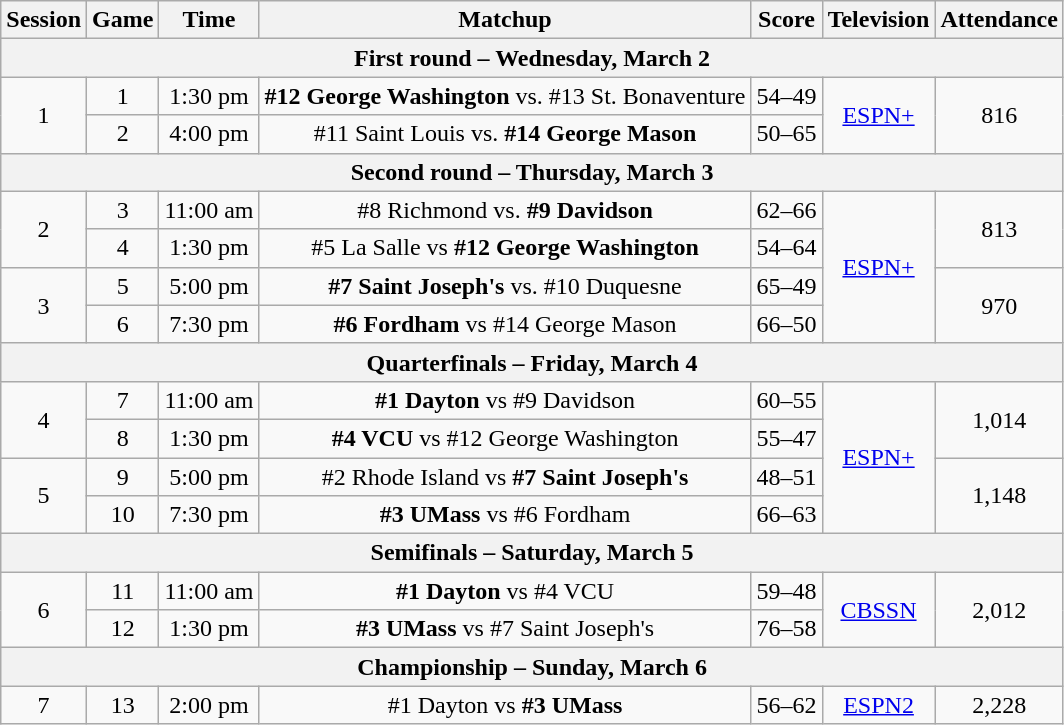<table class="wikitable" style="text-align:center;">
<tr>
<th>Session</th>
<th>Game</th>
<th>Time</th>
<th>Matchup</th>
<th>Score</th>
<th>Television</th>
<th>Attendance</th>
</tr>
<tr>
<th colspan="7">First round – Wednesday, March 2</th>
</tr>
<tr>
<td rowspan="2">1</td>
<td>1</td>
<td>1:30 pm</td>
<td><strong>#12 George Washington</strong> vs. #13 St. Bonaventure</td>
<td>54–49</td>
<td rowspan="2"><a href='#'>ESPN+</a></td>
<td rowspan="2">816</td>
</tr>
<tr>
<td>2</td>
<td>4:00 pm</td>
<td>#11 Saint Louis vs. <strong>#14 George Mason</strong></td>
<td>50–65</td>
</tr>
<tr>
<th colspan="7">Second round – Thursday, March 3</th>
</tr>
<tr>
<td rowspan="2">2</td>
<td>3</td>
<td>11:00 am</td>
<td>#8 Richmond vs. <strong>#9 Davidson</strong></td>
<td>62–66</td>
<td rowspan="4"><a href='#'>ESPN+</a></td>
<td rowspan="2">813</td>
</tr>
<tr>
<td>4</td>
<td>1:30 pm</td>
<td>#5 La Salle vs <strong>#12 George Washington</strong></td>
<td>54–64</td>
</tr>
<tr>
<td rowspan="2">3</td>
<td>5</td>
<td>5:00 pm</td>
<td><strong>#7 Saint Joseph's</strong> vs. #10 Duquesne</td>
<td>65–49</td>
<td rowspan="2">970</td>
</tr>
<tr>
<td>6</td>
<td>7:30 pm</td>
<td><strong>#6 Fordham</strong> vs  #14 George Mason</td>
<td>66–50</td>
</tr>
<tr>
<th colspan="7">Quarterfinals – Friday, March 4</th>
</tr>
<tr>
<td rowspan="2">4</td>
<td>7</td>
<td>11:00 am</td>
<td><strong>#1 Dayton</strong> vs #9 Davidson</td>
<td>60–55</td>
<td rowspan="4"><a href='#'>ESPN+</a></td>
<td rowspan="2">1,014</td>
</tr>
<tr>
<td>8</td>
<td>1:30 pm</td>
<td><strong>#4 VCU</strong> vs #12 George Washington</td>
<td>55–47</td>
</tr>
<tr>
<td rowspan="2">5</td>
<td>9</td>
<td>5:00 pm</td>
<td>#2 Rhode Island vs <strong>#7 Saint Joseph's</strong></td>
<td>48–51</td>
<td rowspan="2">1,148</td>
</tr>
<tr>
<td>10</td>
<td>7:30 pm</td>
<td><strong>#3 UMass</strong> vs #6 Fordham</td>
<td>66–63</td>
</tr>
<tr>
<th colspan="7">Semifinals – Saturday, March 5</th>
</tr>
<tr>
<td rowspan="2">6</td>
<td>11</td>
<td>11:00 am</td>
<td><strong>#1 Dayton</strong> vs #4 VCU</td>
<td>59–48</td>
<td rowspan="2"><a href='#'>CBSSN</a></td>
<td rowspan="2">2,012</td>
</tr>
<tr>
<td>12</td>
<td>1:30 pm</td>
<td><strong>#3 UMass</strong> vs #7 Saint Joseph's</td>
<td>76–58</td>
</tr>
<tr>
<th colspan="7">Championship – Sunday, March 6</th>
</tr>
<tr>
<td>7</td>
<td>13</td>
<td>2:00 pm</td>
<td>#1 Dayton vs <strong>#3 UMass</strong></td>
<td>56–62</td>
<td><a href='#'>ESPN2</a></td>
<td>2,228</td>
</tr>
</table>
